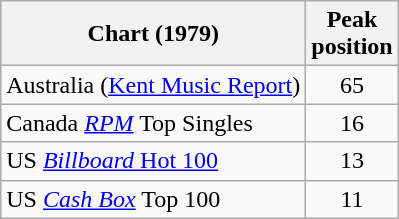<table class="wikitable sortable">
<tr>
<th align="left">Chart (1979)</th>
<th align="left">Peak<br>position</th>
</tr>
<tr>
<td align="left">Australia (<a href='#'>Kent Music Report</a>)</td>
<td align="center">65</td>
</tr>
<tr>
<td align="left">Canada <a href='#'><em>RPM</em></a> Top Singles</td>
<td align="center">16</td>
</tr>
<tr>
<td align="left">US <a href='#'><em>Billboard</em> Hot 100</a></td>
<td align="center">13</td>
</tr>
<tr>
<td>US <a href='#'><em>Cash Box</em></a> Top 100</td>
<td align="center">11</td>
</tr>
</table>
